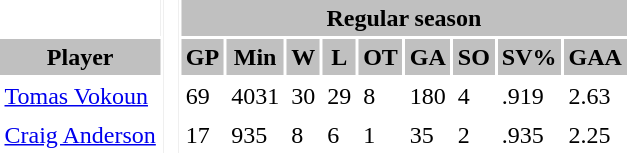<table BORDER="0" CELLPADDING="3" CELLSPACING="2" ID="Table1">
<tr ALIGN="center" bgcolor="#c0c0c0">
<th ALIGN="center" colspan="1" bgcolor="#ffffff"> </th>
<th ALIGN="center" rowspan="99" bgcolor="#ffffff"> </th>
<th ALIGN="center" colspan="9">Regular season</th>
</tr>
<tr ALIGN="center" bgcolor="#c0c0c0">
<th ALIGN="center">Player</th>
<th ALIGN="center">GP</th>
<th ALIGN="center">Min</th>
<th ALIGN="center">W</th>
<th ALIGN="center">L</th>
<th ALIGN="center">OT</th>
<th ALIGN="center">GA</th>
<th ALIGN="center">SO</th>
<th ALIGN="center">SV%</th>
<th ALIGN="center">GAA</th>
</tr>
<tr>
<td><a href='#'>Tomas Vokoun</a></td>
<td>69</td>
<td>4031</td>
<td>30</td>
<td>29</td>
<td>8</td>
<td>180</td>
<td>4</td>
<td>.919</td>
<td>2.63</td>
</tr>
<tr>
<td><a href='#'>Craig Anderson</a></td>
<td>17</td>
<td>935</td>
<td>8</td>
<td>6</td>
<td>1</td>
<td>35</td>
<td>2</td>
<td>.935</td>
<td>2.25</td>
</tr>
</table>
